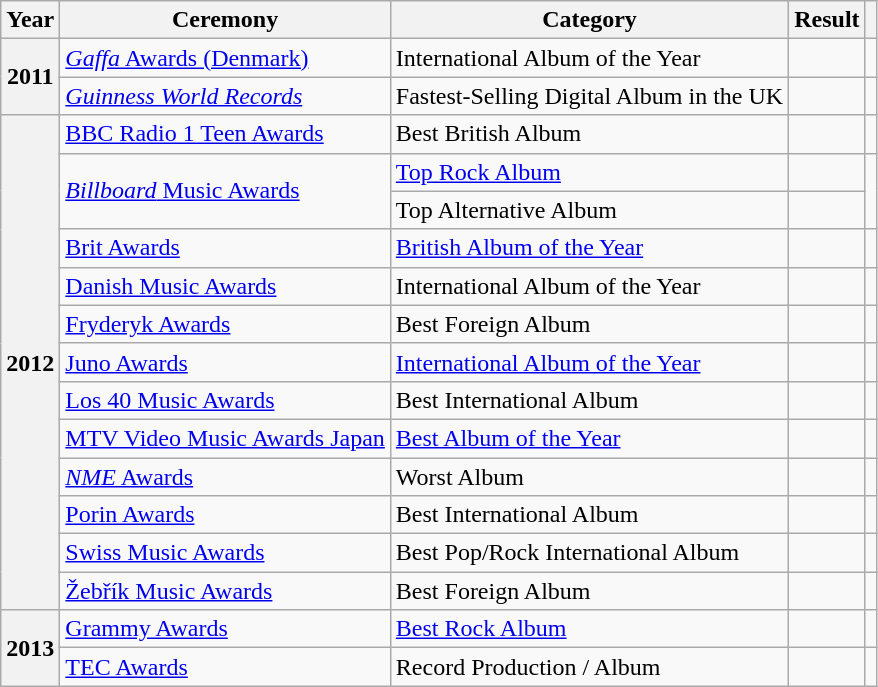<table class="wikitable sortable plainrowheaders">
<tr>
<th scope="col">Year</th>
<th scope="col">Ceremony</th>
<th scope="col">Category</th>
<th scope="col">Result</th>
<th scope="col" class="unsortable"></th>
</tr>
<tr>
<th rowspan="2" scope="row" style="text-align:center;">2011</th>
<td><a href='#'><em>Gaffa</em> Awards (Denmark)</a></td>
<td>International Album of the Year</td>
<td></td>
<td style="text-align:center;"></td>
</tr>
<tr>
<td><em><a href='#'>Guinness World Records</a></em></td>
<td>Fastest-Selling Digital Album in the UK</td>
<td></td>
<td style="text-align:center;"></td>
</tr>
<tr>
<th rowspan="13" scope="row" style="text-align:center;">2012</th>
<td><a href='#'>BBC Radio 1 Teen Awards</a></td>
<td>Best British Album</td>
<td></td>
<td style="text-align:center;"></td>
</tr>
<tr>
<td rowspan="2"><a href='#'><em>Billboard</em> Music Awards</a></td>
<td><a href='#'>Top Rock Album</a></td>
<td></td>
<td rowspan="2" style="text-align:center;"></td>
</tr>
<tr>
<td>Top Alternative Album</td>
<td></td>
</tr>
<tr>
<td><a href='#'>Brit Awards</a></td>
<td><a href='#'>British Album of the Year</a></td>
<td></td>
<td style="text-align:center;"></td>
</tr>
<tr>
<td><a href='#'>Danish Music Awards</a></td>
<td>International Album of the Year</td>
<td></td>
<td style="text-align:center;"></td>
</tr>
<tr>
<td><a href='#'>Fryderyk Awards</a></td>
<td>Best Foreign Album</td>
<td></td>
<td style="text-align:center;"></td>
</tr>
<tr>
<td><a href='#'>Juno Awards</a></td>
<td><a href='#'>International Album of the Year</a></td>
<td></td>
<td style="text-align:center;"></td>
</tr>
<tr>
<td><a href='#'>Los 40 Music Awards</a></td>
<td>Best International Album</td>
<td></td>
<td style="text-align:center;"></td>
</tr>
<tr>
<td><a href='#'>MTV Video Music Awards Japan</a></td>
<td><a href='#'>Best Album of the Year</a></td>
<td></td>
<td style="text-align:center;"></td>
</tr>
<tr>
<td><a href='#'><em>NME</em> Awards</a></td>
<td>Worst Album</td>
<td></td>
<td style="text-align:center;"></td>
</tr>
<tr>
<td><a href='#'>Porin Awards</a></td>
<td>Best International Album</td>
<td></td>
<td style="text-align:center;"></td>
</tr>
<tr>
<td><a href='#'>Swiss Music Awards</a></td>
<td>Best Pop/Rock International Album</td>
<td></td>
<td style="text-align:center;"></td>
</tr>
<tr>
<td><a href='#'>Žebřík Music Awards</a></td>
<td>Best Foreign Album</td>
<td></td>
<td style="text-align:center;"></td>
</tr>
<tr>
<th rowspan="2" scope="row" style="text-align:center;">2013</th>
<td><a href='#'>Grammy Awards</a></td>
<td><a href='#'>Best Rock Album</a></td>
<td></td>
<td style="text-align:center;"></td>
</tr>
<tr>
<td><a href='#'>TEC Awards</a></td>
<td>Record Production / Album</td>
<td></td>
<td style="text-align:center;"></td>
</tr>
</table>
